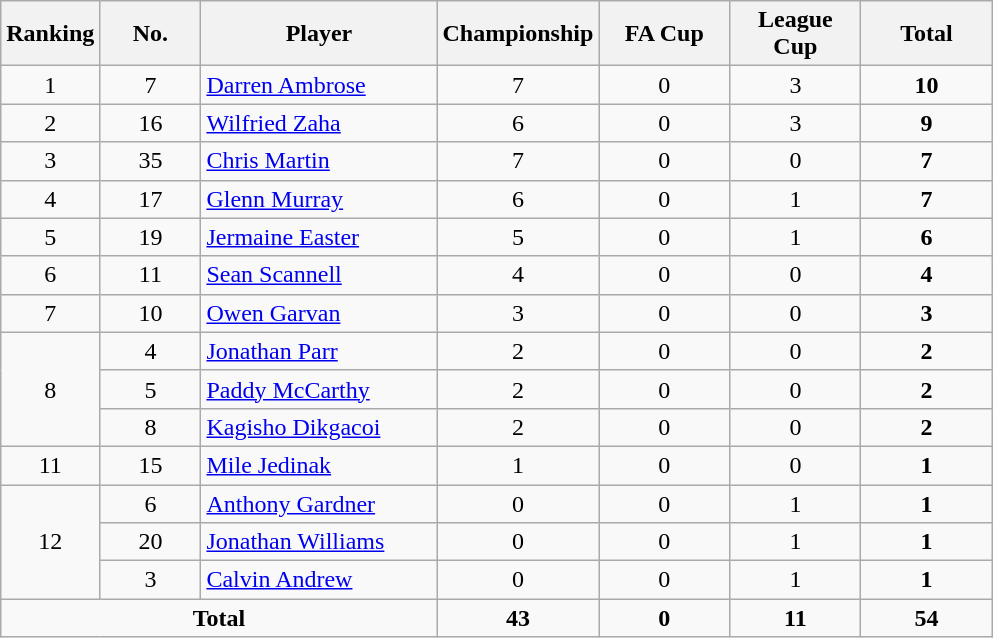<table class="wikitable" style="text-align:center;">
<tr>
<th width=20>Ranking</th>
<th width=60>No.</th>
<th width=150>Player</th>
<th width=80>Championship</th>
<th width=80>FA Cup</th>
<th width=80>League Cup</th>
<th width=80>Total</th>
</tr>
<tr>
<td rowspan=1>1</td>
<td>7</td>
<td align=left> <a href='#'>Darren Ambrose</a></td>
<td>7</td>
<td>0</td>
<td>3</td>
<td><strong>10</strong></td>
</tr>
<tr>
<td rowspan=1>2</td>
<td>16</td>
<td align=left> <a href='#'>Wilfried Zaha</a></td>
<td>6</td>
<td>0</td>
<td>3</td>
<td><strong>9</strong></td>
</tr>
<tr>
<td rowspan=1>3</td>
<td>35</td>
<td align=left> <a href='#'>Chris Martin</a></td>
<td>7</td>
<td>0</td>
<td>0</td>
<td><strong>7</strong></td>
</tr>
<tr>
<td rowspan=1>4</td>
<td>17</td>
<td align=left> <a href='#'>Glenn Murray</a></td>
<td>6</td>
<td>0</td>
<td>1</td>
<td><strong>7</strong></td>
</tr>
<tr>
<td rowspan=1>5</td>
<td>19</td>
<td align=left> <a href='#'>Jermaine Easter</a></td>
<td>5</td>
<td>0</td>
<td>1</td>
<td><strong>6</strong></td>
</tr>
<tr>
<td rowspan=1>6</td>
<td>11</td>
<td align=left> <a href='#'>Sean Scannell</a></td>
<td>4</td>
<td>0</td>
<td>0</td>
<td><strong>4</strong></td>
</tr>
<tr>
<td rowspan=1>7</td>
<td>10</td>
<td align=left> <a href='#'>Owen Garvan</a></td>
<td>3</td>
<td>0</td>
<td>0</td>
<td><strong>3</strong></td>
</tr>
<tr>
<td rowspan=3>8</td>
<td>4</td>
<td align=left> <a href='#'>Jonathan Parr</a></td>
<td>2</td>
<td>0</td>
<td>0</td>
<td><strong>2</strong></td>
</tr>
<tr>
<td>5</td>
<td align=left> <a href='#'>Paddy McCarthy</a></td>
<td>2</td>
<td>0</td>
<td>0</td>
<td><strong>2</strong></td>
</tr>
<tr>
<td>8</td>
<td align=left> <a href='#'>Kagisho Dikgacoi</a></td>
<td>2</td>
<td>0</td>
<td>0</td>
<td><strong>2</strong></td>
</tr>
<tr>
<td rowspan=1>11</td>
<td>15</td>
<td align=left> <a href='#'>Mile Jedinak</a></td>
<td>1</td>
<td>0</td>
<td>0</td>
<td><strong>1</strong></td>
</tr>
<tr>
<td rowspan=3>12</td>
<td>6</td>
<td align=left> <a href='#'>Anthony Gardner</a></td>
<td>0</td>
<td>0</td>
<td>1</td>
<td><strong>1</strong></td>
</tr>
<tr>
<td>20</td>
<td align=left> <a href='#'>Jonathan Williams</a></td>
<td>0</td>
<td>0</td>
<td>1</td>
<td><strong>1</strong></td>
</tr>
<tr>
<td>3</td>
<td align=left> <a href='#'>Calvin Andrew</a></td>
<td>0</td>
<td>0</td>
<td>1</td>
<td><strong>1</strong></td>
</tr>
<tr>
<td colspan=3 align=center><strong>Total</strong></td>
<td><strong>43</strong></td>
<td><strong>0</strong></td>
<td><strong>11</strong></td>
<td><strong>54</strong></td>
</tr>
</table>
